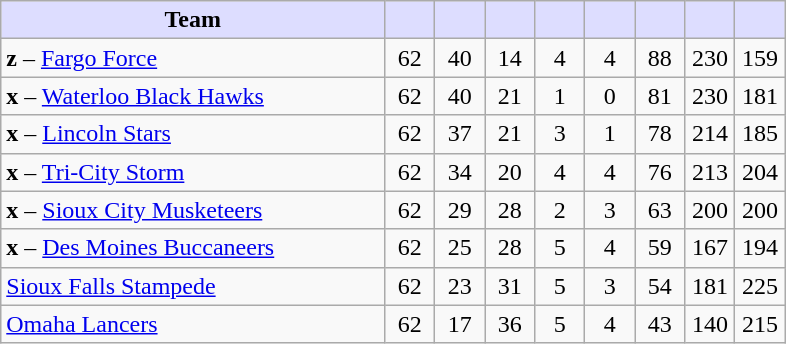<table class="wikitable" style="text-align:center">
<tr>
<th style="background:#ddf; width:46%;">Team</th>
<th style="background:#ddf; width:6%;"></th>
<th style="background:#ddf; width:6%;"></th>
<th style="background:#ddf; width:6%;"></th>
<th style="background:#ddf; width:6%;"></th>
<th style="background:#ddf; width:6%;"></th>
<th style="background:#ddf; width:6%;"></th>
<th style="background:#ddf; width:6%;"></th>
<th style="background:#ddf; width:6%;"></th>
</tr>
<tr>
<td align=left><strong>z</strong> – <a href='#'>Fargo Force</a></td>
<td>62</td>
<td>40</td>
<td>14</td>
<td>4</td>
<td>4</td>
<td>88</td>
<td>230</td>
<td>159</td>
</tr>
<tr>
<td align=left><strong>x</strong> – <a href='#'>Waterloo Black Hawks</a></td>
<td>62</td>
<td>40</td>
<td>21</td>
<td>1</td>
<td>0</td>
<td>81</td>
<td>230</td>
<td>181</td>
</tr>
<tr>
<td align=left><strong>x</strong> – <a href='#'>Lincoln Stars</a></td>
<td>62</td>
<td>37</td>
<td>21</td>
<td>3</td>
<td>1</td>
<td>78</td>
<td>214</td>
<td>185</td>
</tr>
<tr>
<td align=left><strong>x</strong> – <a href='#'>Tri-City Storm</a></td>
<td>62</td>
<td>34</td>
<td>20</td>
<td>4</td>
<td>4</td>
<td>76</td>
<td>213</td>
<td>204</td>
</tr>
<tr>
<td align=left><strong>x</strong> – <a href='#'>Sioux City Musketeers</a></td>
<td>62</td>
<td>29</td>
<td>28</td>
<td>2</td>
<td>3</td>
<td>63</td>
<td>200</td>
<td>200</td>
</tr>
<tr>
<td align=left><strong>x</strong> – <a href='#'>Des Moines Buccaneers</a></td>
<td>62</td>
<td>25</td>
<td>28</td>
<td>5</td>
<td>4</td>
<td>59</td>
<td>167</td>
<td>194</td>
</tr>
<tr>
<td align=left><a href='#'>Sioux Falls Stampede</a></td>
<td>62</td>
<td>23</td>
<td>31</td>
<td>5</td>
<td>3</td>
<td>54</td>
<td>181</td>
<td>225</td>
</tr>
<tr>
<td align=left><a href='#'>Omaha Lancers</a></td>
<td>62</td>
<td>17</td>
<td>36</td>
<td>5</td>
<td>4</td>
<td>43</td>
<td>140</td>
<td>215</td>
</tr>
</table>
